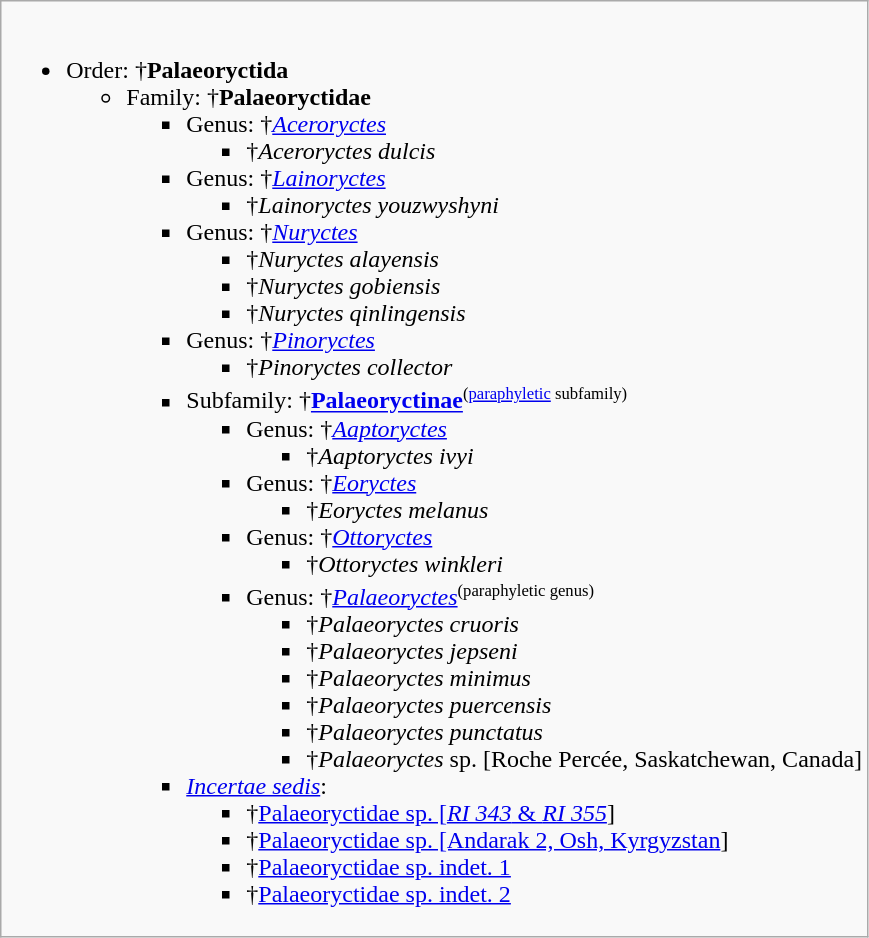<table class="wikitable">
<tr style="vertical-align:top;">
<td><br><ul><li>Order: †<strong>Palaeoryctida</strong> <ul><li>Family: †<strong>Palaeoryctidae</strong> <ul><li>Genus: †<em><a href='#'>Aceroryctes</a></em> <ul><li>†<em>Aceroryctes dulcis</em> </li></ul></li><li>Genus: †<em><a href='#'>Lainoryctes</a></em> <ul><li>†<em>Lainoryctes youzwyshyni</em> </li></ul></li><li>Genus: †<em><a href='#'>Nuryctes</a></em> <ul><li>†<em>Nuryctes alayensis</em> </li><li>†<em>Nuryctes gobiensis</em> </li><li>†<em>Nuryctes qinlingensis</em> </li></ul></li><li>Genus: †<em><a href='#'>Pinoryctes</a></em> <ul><li>†<em>Pinoryctes collector</em> </li></ul></li><li>Subfamily: †<strong><a href='#'>Palaeoryctinae</a></strong><sup><small>(<a href='#'>paraphyletic</a> subfamily)</small></sup> <ul><li>Genus: †<em><a href='#'>Aaptoryctes</a></em> <ul><li>†<em>Aaptoryctes ivyi</em> </li></ul></li><li>Genus: †<em><a href='#'>Eoryctes</a></em> <ul><li>†<em>Eoryctes melanus</em> </li></ul></li><li>Genus: †<em><a href='#'>Ottoryctes</a></em> <ul><li>†<em>Ottoryctes winkleri</em> </li></ul></li><li>Genus: †<em><a href='#'>Palaeoryctes</a></em><sup><small>(paraphyletic genus)</small></sup> <ul><li>†<em>Palaeoryctes cruoris</em> </li><li>†<em>Palaeoryctes jepseni</em> </li><li>†<em>Palaeoryctes minimus</em> </li><li>†<em>Palaeoryctes puercensis</em> </li><li>†<em>Palaeoryctes punctatus</em> </li><li>†<em>Palaeoryctes</em> sp. [Roche Percée, Saskatchewan, Canada] </li></ul></li></ul></li><li><em><a href='#'>Incertae sedis</a></em>:<ul><li>†<a href='#'>Palaeoryctidae sp. [<em>RI 343</em> & <em>RI 355</em></a>] </li><li>†<a href='#'>Palaeoryctidae sp. [Andarak 2, Osh, Kyrgyzstan</a>] </li><li>†<a href='#'>Palaeoryctidae sp. indet. 1</a> </li><li>†<a href='#'>Palaeoryctidae sp. indet. 2</a> </li></ul></li></ul></li></ul></li></ul></td>
</tr>
</table>
